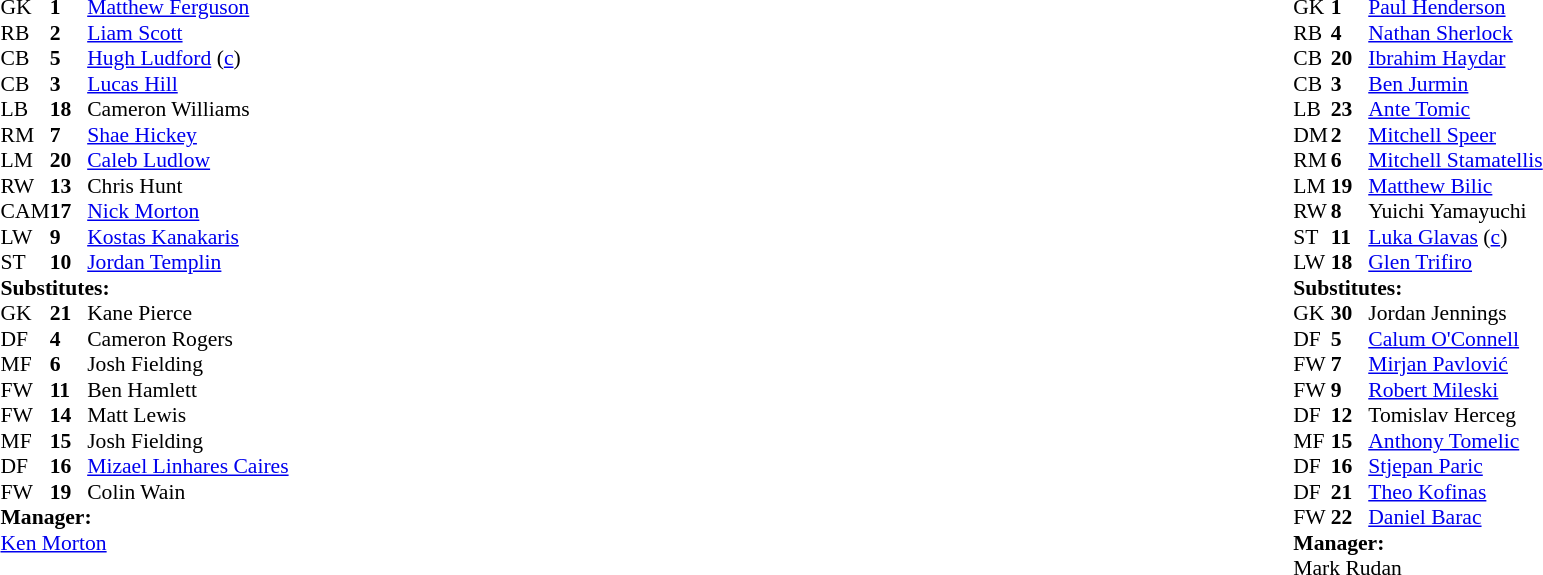<table style="width:100%">
<tr>
<td style="vertical-align:top; width:40%"><br><table style="font-size: 90%" cellspacing="0" cellpadding="0">
<tr>
<th width=25></th>
<th width=25></th>
</tr>
<tr>
<td>GK</td>
<td><strong>1</strong></td>
<td> <a href='#'>Matthew Ferguson</a></td>
<td></td>
<td></td>
</tr>
<tr>
<td>RB</td>
<td><strong>2</strong></td>
<td> <a href='#'>Liam Scott</a></td>
<td></td>
<td></td>
</tr>
<tr>
<td>CB</td>
<td><strong>5</strong></td>
<td> <a href='#'>Hugh Ludford</a> (<a href='#'>c</a>)</td>
<td></td>
<td></td>
</tr>
<tr>
<td>CB</td>
<td><strong>3</strong></td>
<td> <a href='#'>Lucas Hill</a></td>
<td></td>
<td></td>
</tr>
<tr>
<td>LB</td>
<td><strong>18</strong></td>
<td> Cameron Williams</td>
<td></td>
<td></td>
</tr>
<tr>
<td>RM</td>
<td><strong>7</strong></td>
<td> <a href='#'>Shae Hickey</a></td>
<td></td>
<td></td>
</tr>
<tr>
<td>LM</td>
<td><strong>20</strong></td>
<td> <a href='#'>Caleb Ludlow</a></td>
<td></td>
<td></td>
</tr>
<tr>
<td>RW</td>
<td><strong>13</strong></td>
<td> Chris Hunt</td>
<td></td>
<td></td>
</tr>
<tr>
<td>CAM</td>
<td><strong>17</strong></td>
<td> <a href='#'>Nick Morton</a></td>
<td></td>
<td></td>
</tr>
<tr>
<td>LW</td>
<td><strong>9</strong></td>
<td> <a href='#'>Kostas Kanakaris</a></td>
<td></td>
<td></td>
</tr>
<tr>
<td>ST</td>
<td><strong>10</strong></td>
<td> <a href='#'>Jordan Templin</a></td>
<td></td>
</tr>
<tr>
<td colspan=4><strong>Substitutes:</strong></td>
</tr>
<tr>
<td>GK</td>
<td><strong>21</strong></td>
<td> Kane Pierce</td>
<td></td>
</tr>
<tr>
<td>DF</td>
<td><strong>4</strong></td>
<td> Cameron Rogers</td>
<td></td>
<td></td>
</tr>
<tr>
<td>MF</td>
<td><strong>6</strong></td>
<td> Josh Fielding</td>
<td></td>
<td></td>
</tr>
<tr>
<td>FW</td>
<td><strong>11</strong></td>
<td> Ben Hamlett</td>
<td></td>
<td></td>
</tr>
<tr>
<td>FW</td>
<td><strong>14</strong></td>
<td> Matt Lewis</td>
<td></td>
<td></td>
</tr>
<tr>
<td>MF</td>
<td><strong>15</strong></td>
<td> Josh Fielding</td>
<td></td>
<td></td>
</tr>
<tr>
<td>DF</td>
<td><strong>16</strong></td>
<td> <a href='#'>Mizael Linhares Caires</a></td>
<td></td>
<td></td>
</tr>
<tr>
<td>FW</td>
<td><strong>19</strong></td>
<td> Colin Wain</td>
<td></td>
<td></td>
</tr>
<tr>
<td colspan=3><strong>Manager:</strong></td>
</tr>
<tr>
<td colspan=4> <a href='#'>Ken Morton</a></td>
</tr>
</table>
</td>
<td valign="top"></td>
<td style="vertical-align:top; width:50%"><br><table cellspacing="0" cellpadding="0" style="font-size:90%; margin:auto">
<tr>
<th width=25></th>
<th width=25></th>
</tr>
<tr>
<td>GK</td>
<td><strong>1</strong></td>
<td> <a href='#'>Paul Henderson</a></td>
<td></td>
<td></td>
</tr>
<tr>
<td>RB</td>
<td><strong>4</strong></td>
<td> <a href='#'>Nathan Sherlock</a></td>
<td></td>
<td></td>
</tr>
<tr>
<td>CB</td>
<td><strong>20</strong></td>
<td> <a href='#'>Ibrahim Haydar</a></td>
<td></td>
<td></td>
</tr>
<tr>
<td>CB</td>
<td><strong>3</strong></td>
<td> <a href='#'>Ben Jurmin</a></td>
<td></td>
<td></td>
</tr>
<tr>
<td>LB</td>
<td><strong>23</strong></td>
<td> <a href='#'>Ante Tomic</a></td>
<td></td>
<td></td>
</tr>
<tr>
<td>DM</td>
<td><strong>2</strong></td>
<td> <a href='#'>Mitchell Speer</a></td>
<td></td>
<td></td>
</tr>
<tr>
<td>RM</td>
<td><strong>6</strong></td>
<td> <a href='#'>Mitchell Stamatellis</a></td>
<td></td>
<td></td>
</tr>
<tr>
<td>LM</td>
<td><strong>19</strong></td>
<td> <a href='#'>Matthew Bilic</a></td>
<td></td>
<td></td>
</tr>
<tr>
<td>RW</td>
<td><strong>8</strong></td>
<td> Yuichi Yamayuchi</td>
<td></td>
<td></td>
</tr>
<tr>
<td>ST</td>
<td><strong>11</strong></td>
<td> <a href='#'>Luka Glavas</a> (<a href='#'>c</a>)</td>
<td></td>
<td></td>
</tr>
<tr>
<td>LW</td>
<td><strong>18</strong></td>
<td> <a href='#'>Glen Trifiro</a></td>
<td></td>
<td></td>
</tr>
<tr>
<td colspan=4><strong>Substitutes:</strong></td>
</tr>
<tr>
<td>GK</td>
<td><strong>30</strong></td>
<td> Jordan Jennings</td>
<td></td>
<td></td>
</tr>
<tr>
<td>DF</td>
<td><strong>5</strong></td>
<td> <a href='#'>Calum O'Connell</a></td>
<td></td>
<td></td>
</tr>
<tr>
<td>FW</td>
<td><strong>7</strong></td>
<td> <a href='#'>Mirjan Pavlović</a></td>
<td></td>
<td></td>
</tr>
<tr>
<td>FW</td>
<td><strong>9</strong></td>
<td> <a href='#'>Robert Mileski</a></td>
<td></td>
<td></td>
</tr>
<tr>
<td>DF</td>
<td><strong>12</strong></td>
<td> Tomislav Herceg</td>
<td></td>
<td></td>
</tr>
<tr>
<td>MF</td>
<td><strong>15</strong></td>
<td> <a href='#'>Anthony Tomelic</a></td>
<td></td>
<td></td>
</tr>
<tr>
<td>DF</td>
<td><strong>16</strong></td>
<td> <a href='#'>Stjepan Paric</a></td>
<td></td>
<td></td>
</tr>
<tr>
<td>DF</td>
<td><strong>21</strong></td>
<td> <a href='#'>Theo Kofinas</a></td>
<td></td>
<td></td>
</tr>
<tr>
<td>FW</td>
<td><strong>22</strong></td>
<td> <a href='#'>Daniel Barac</a></td>
<td></td>
<td></td>
</tr>
<tr>
<td colspan=4><strong>Manager:</strong></td>
</tr>
<tr>
<td colspan=4> Mark Rudan</td>
</tr>
</table>
</td>
</tr>
</table>
